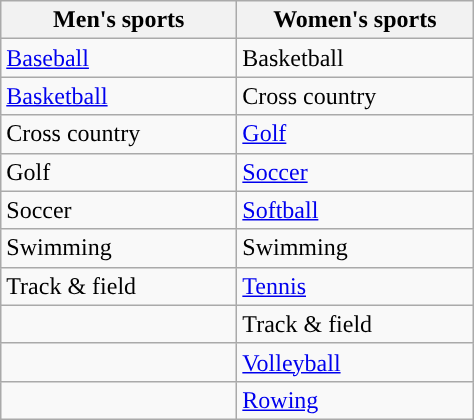<table class="wikitable"; style= "text-align: ">
<tr>
<th width=150px>Men's sports</th>
<th width=150px>Women's sports</th>
</tr>
<tr>
<td><a href='#'>Baseball</a></td>
<td>Basketball</td>
</tr>
<tr>
<td><a href='#'>Basketball</a></td>
<td>Cross country</td>
</tr>
<tr>
<td>Cross country</td>
<td><a href='#'>Golf</a></td>
</tr>
<tr>
<td>Golf</td>
<td><a href='#'>Soccer</a></td>
</tr>
<tr>
<td>Soccer</td>
<td><a href='#'>Softball</a></td>
</tr>
<tr>
<td>Swimming</td>
<td>Swimming</td>
</tr>
<tr>
<td>Track & field</td>
<td><a href='#'>Tennis</a></td>
</tr>
<tr>
<td></td>
<td>Track & field</td>
</tr>
<tr>
<td></td>
<td><a href='#'>Volleyball</a></td>
</tr>
<tr>
<td></td>
<td><a href='#'>Rowing</a></td>
</tr>
</table>
